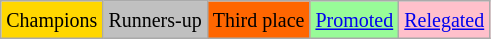<table class="wikitable">
<tr>
<td bgcolor=gold><small>Champions</small></td>
<td bgcolor=silver><small>Runners-up</small></td>
<td bgcolor=ff6600><small>Third place</small></td>
<td bgcolor=palegreen><small><a href='#'>Promoted</a></small></td>
<td bgcolor=pink><small><a href='#'>Relegated</a></small></td>
</tr>
</table>
